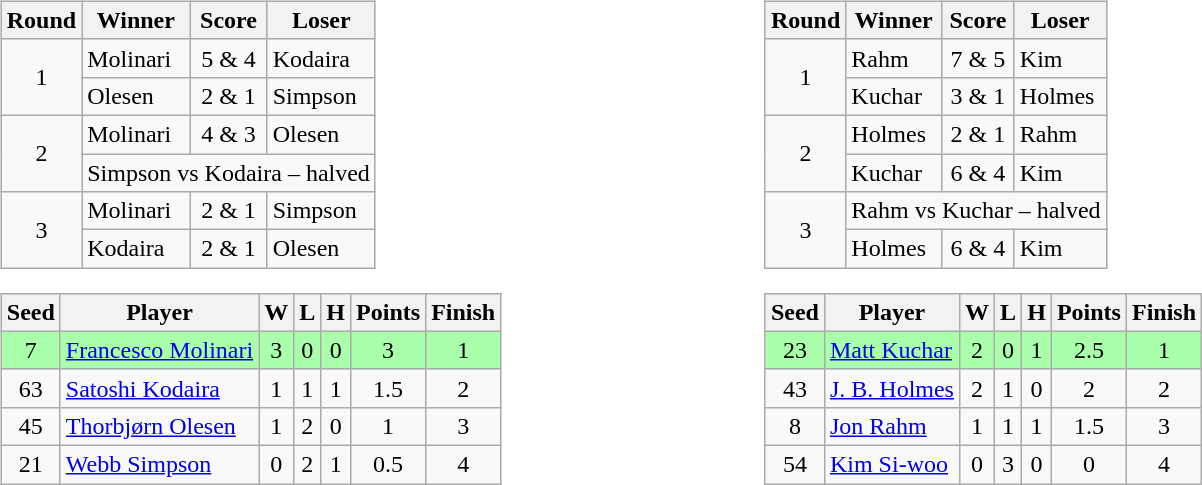<table style="width: 60em">
<tr>
<td><br><table class="wikitable">
<tr>
<th>Round</th>
<th>Winner</th>
<th>Score</th>
<th>Loser</th>
</tr>
<tr>
<td align=center rowspan=2>1</td>
<td>Molinari</td>
<td align=center>5 & 4</td>
<td>Kodaira</td>
</tr>
<tr>
<td>Olesen</td>
<td align=center>2 & 1</td>
<td>Simpson</td>
</tr>
<tr>
<td align=center rowspan=2>2</td>
<td>Molinari</td>
<td align=center>4 & 3</td>
<td>Olesen</td>
</tr>
<tr>
<td colspan=3 align=center>Simpson vs Kodaira – halved</td>
</tr>
<tr>
<td align=center rowspan=2>3</td>
<td>Molinari</td>
<td align=center>2 & 1</td>
<td>Simpson</td>
</tr>
<tr>
<td>Kodaira</td>
<td align=center>2 & 1</td>
<td>Olesen</td>
</tr>
</table>
<table class="wikitable" style="text-align:center">
<tr>
<th>Seed</th>
<th>Player</th>
<th>W</th>
<th>L</th>
<th>H</th>
<th>Points</th>
<th>Finish</th>
</tr>
<tr style="background:#aaffaa;">
<td>7</td>
<td align=left> <a href='#'>Francesco Molinari</a></td>
<td>3</td>
<td>0</td>
<td>0</td>
<td>3</td>
<td>1</td>
</tr>
<tr>
<td>63</td>
<td align=left> <a href='#'>Satoshi Kodaira</a></td>
<td>1</td>
<td>1</td>
<td>1</td>
<td>1.5</td>
<td>2</td>
</tr>
<tr>
<td>45</td>
<td align=left> <a href='#'>Thorbjørn Olesen</a></td>
<td>1</td>
<td>2</td>
<td>0</td>
<td>1</td>
<td>3</td>
</tr>
<tr>
<td>21</td>
<td align=left> <a href='#'>Webb Simpson</a></td>
<td>0</td>
<td>2</td>
<td>1</td>
<td>0.5</td>
<td>4</td>
</tr>
</table>
</td>
<td><br><table class="wikitable">
<tr>
<th>Round</th>
<th>Winner</th>
<th>Score</th>
<th>Loser</th>
</tr>
<tr>
<td align=center rowspan=2>1</td>
<td>Rahm</td>
<td align=center>7 & 5</td>
<td>Kim</td>
</tr>
<tr>
<td>Kuchar</td>
<td align=center>3 & 1</td>
<td>Holmes</td>
</tr>
<tr>
<td align=center rowspan=2>2</td>
<td>Holmes</td>
<td align=center>2 & 1</td>
<td>Rahm</td>
</tr>
<tr>
<td>Kuchar</td>
<td align=center>6 & 4</td>
<td>Kim</td>
</tr>
<tr>
<td align=center rowspan=2>3</td>
<td colspan=3 align=center>Rahm vs Kuchar – halved</td>
</tr>
<tr>
<td>Holmes</td>
<td align=center>6 & 4</td>
<td>Kim</td>
</tr>
</table>
<table class="wikitable" style="text-align:center">
<tr>
<th>Seed</th>
<th>Player</th>
<th>W</th>
<th>L</th>
<th>H</th>
<th>Points</th>
<th>Finish</th>
</tr>
<tr style="background:#aaffaa;">
<td>23</td>
<td align=left> <a href='#'>Matt Kuchar</a></td>
<td>2</td>
<td>0</td>
<td>1</td>
<td>2.5</td>
<td>1</td>
</tr>
<tr>
<td>43</td>
<td align=left> <a href='#'>J. B. Holmes</a></td>
<td>2</td>
<td>1</td>
<td>0</td>
<td>2</td>
<td>2</td>
</tr>
<tr>
<td>8</td>
<td align=left> <a href='#'>Jon Rahm</a></td>
<td>1</td>
<td>1</td>
<td>1</td>
<td>1.5</td>
<td>3</td>
</tr>
<tr>
<td>54</td>
<td align=left> <a href='#'>Kim Si-woo</a></td>
<td>0</td>
<td>3</td>
<td>0</td>
<td>0</td>
<td>4</td>
</tr>
</table>
</td>
</tr>
</table>
